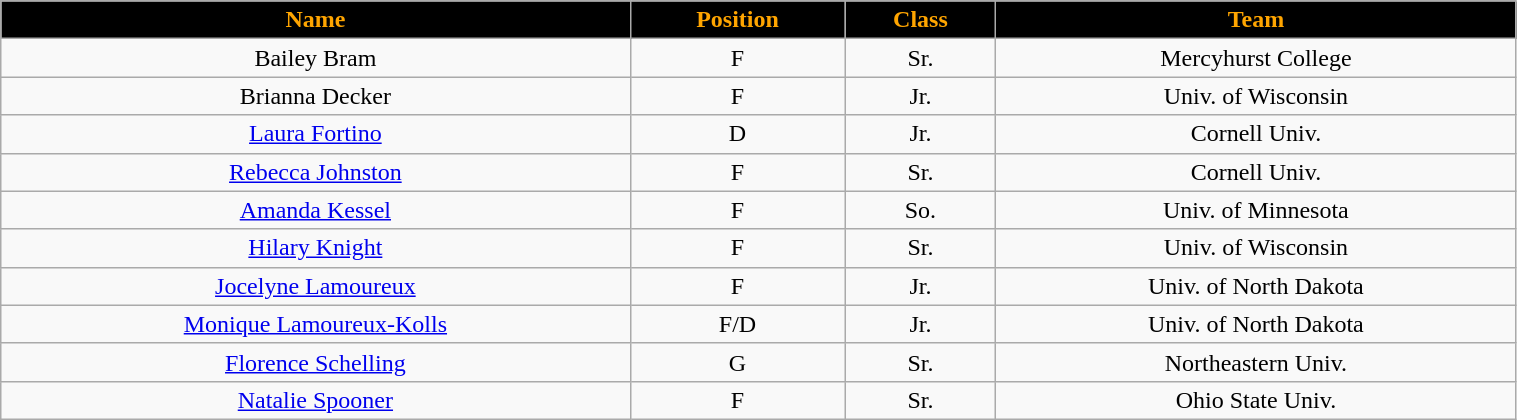<table class="wikitable" style="width:80%;">
<tr style="text-align:center; background:black; color:orange;">
<td><strong>Name</strong></td>
<td><strong>Position</strong></td>
<td><strong>Class</strong></td>
<td><strong>Team</strong></td>
</tr>
<tr style="text-align:center;" bgcolor="">
<td>Bailey Bram</td>
<td>F</td>
<td>Sr.</td>
<td>Mercyhurst College</td>
</tr>
<tr style="text-align:center;" bgcolor="">
<td>Brianna Decker</td>
<td>F</td>
<td>Jr.</td>
<td>Univ. of Wisconsin</td>
</tr>
<tr style="text-align:center;" bgcolor="">
<td><a href='#'>Laura Fortino</a></td>
<td>D</td>
<td>Jr.</td>
<td>Cornell Univ.</td>
</tr>
<tr style="text-align:center;" bgcolor="">
<td><a href='#'>Rebecca Johnston</a></td>
<td>F</td>
<td>Sr.</td>
<td>Cornell Univ.</td>
</tr>
<tr style="text-align:center;" bgcolor="">
<td><a href='#'>Amanda Kessel</a></td>
<td>F</td>
<td>So.</td>
<td>Univ. of Minnesota</td>
</tr>
<tr style="text-align:center;" bgcolor="">
<td><a href='#'>Hilary Knight</a></td>
<td>F</td>
<td>Sr.</td>
<td>Univ. of Wisconsin</td>
</tr>
<tr style="text-align:center;" bgcolor="">
<td><a href='#'>Jocelyne Lamoureux</a></td>
<td>F</td>
<td>Jr.</td>
<td>Univ. of North Dakota</td>
</tr>
<tr style="text-align:center;" bgcolor="">
<td><a href='#'>Monique Lamoureux-Kolls</a></td>
<td>F/D</td>
<td>Jr.</td>
<td>Univ. of North Dakota</td>
</tr>
<tr style="text-align:center;" bgcolor="">
<td><a href='#'>Florence Schelling</a></td>
<td>G</td>
<td>Sr.</td>
<td>Northeastern Univ.</td>
</tr>
<tr style="text-align:center;" bgcolor="">
<td><a href='#'>Natalie Spooner</a></td>
<td>F</td>
<td>Sr.</td>
<td>Ohio State Univ.</td>
</tr>
</table>
